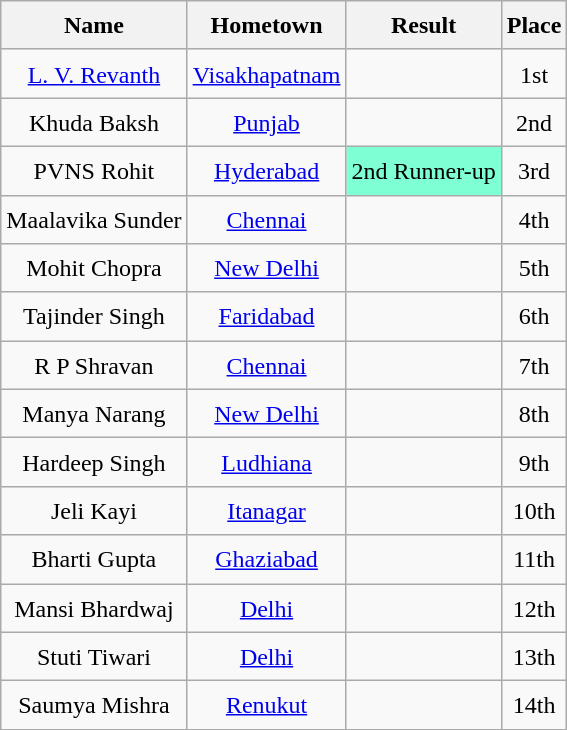<table class="wikitable sortable" style=" text-align:center; line-height:25px; width:auto;">
<tr>
<th>Name</th>
<th>Hometown</th>
<th>Result</th>
<th>Place</th>
</tr>
<tr>
<td><a href='#'>L. V. Revanth</a></td>
<td><a href='#'>Visakhapatnam</a></td>
<td></td>
<td>1st</td>
</tr>
<tr>
<td>Khuda Baksh</td>
<td><a href='#'>Punjab</a></td>
<td></td>
<td>2nd</td>
</tr>
<tr>
<td>PVNS Rohit</td>
<td><a href='#'>Hyderabad</a></td>
<td style="background:#7FFFD4;">2nd Runner-up</td>
<td>3rd</td>
</tr>
<tr>
<td>Maalavika Sunder</td>
<td><a href='#'>Chennai</a></td>
<td></td>
<td>4th</td>
</tr>
<tr>
<td>Mohit Chopra</td>
<td><a href='#'>New Delhi</a></td>
<td></td>
<td>5th</td>
</tr>
<tr>
<td>Tajinder Singh</td>
<td><a href='#'>Faridabad</a></td>
<td></td>
<td>6th</td>
</tr>
<tr>
<td>R P Shravan</td>
<td><a href='#'>Chennai</a></td>
<td></td>
<td>7th</td>
</tr>
<tr>
<td>Manya Narang</td>
<td><a href='#'>New Delhi</a></td>
<td></td>
<td>8th</td>
</tr>
<tr>
<td>Hardeep Singh</td>
<td><a href='#'>Ludhiana</a></td>
<td></td>
<td>9th</td>
</tr>
<tr>
<td>Jeli Kayi</td>
<td><a href='#'>Itanagar</a></td>
<td></td>
<td>10th</td>
</tr>
<tr>
<td>Bharti Gupta</td>
<td><a href='#'>Ghaziabad</a></td>
<td></td>
<td>11th</td>
</tr>
<tr>
<td>Mansi Bhardwaj</td>
<td><a href='#'>Delhi</a></td>
<td></td>
<td>12th</td>
</tr>
<tr>
<td>Stuti Tiwari</td>
<td><a href='#'>Delhi</a></td>
<td></td>
<td>13th</td>
</tr>
<tr>
<td>Saumya Mishra</td>
<td><a href='#'>Renukut</a></td>
<td></td>
<td>14th</td>
</tr>
<tr>
</tr>
</table>
